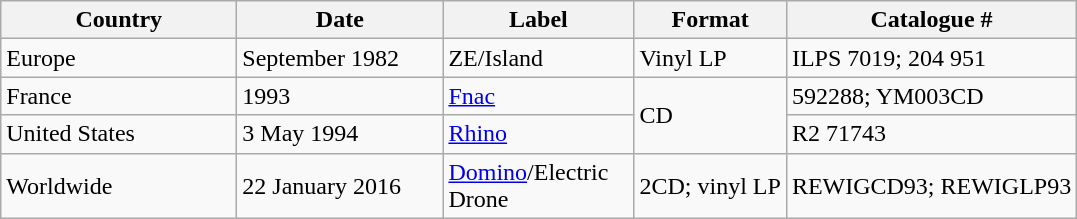<table class="wikitable">
<tr>
<th width="150px">Country</th>
<th width="130px">Date</th>
<th width="120px">Label</th>
<th>Format</th>
<th>Catalogue #</th>
</tr>
<tr>
<td>Europe</td>
<td>September 1982</td>
<td>ZE/Island</td>
<td>Vinyl LP</td>
<td>ILPS 7019; 204 951</td>
</tr>
<tr>
<td>France</td>
<td>1993</td>
<td><a href='#'>Fnac</a></td>
<td rowspan="2">CD</td>
<td>592288; YM003CD</td>
</tr>
<tr>
<td>United States</td>
<td>3 May 1994</td>
<td><a href='#'>Rhino</a></td>
<td>R2 71743</td>
</tr>
<tr>
<td>Worldwide</td>
<td>22 January 2016</td>
<td><a href='#'>Domino</a>/Electric Drone</td>
<td>2CD; vinyl LP</td>
<td>REWIGCD93; REWIGLP93</td>
</tr>
</table>
